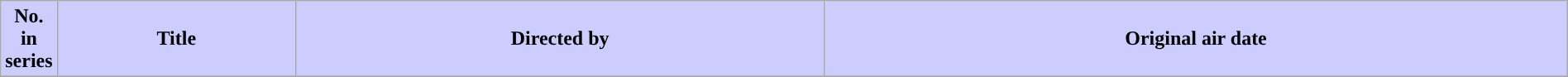<table class="wikitable plainrowheaders" width="100%">
<tr>
<th style="background-color: #CCCCFF; width:1em;">No. in<br>series</th>
<th style="background-color: #CCCCFF;">Title</th>
<th style="background-color: #CCCCFF;">Directed by</th>
<th style="background-color: #CCCCFF;">Original air date</th>
</tr>
<tr>
</tr>
</table>
